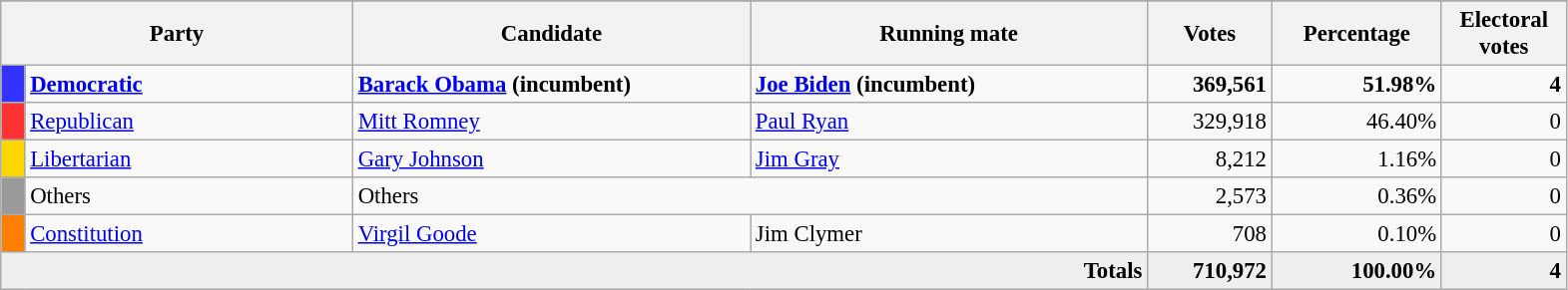<table class="wikitable" style="font-size: 95%;">
<tr>
</tr>
<tr>
<th colspan="2" style="width: 15em">Party</th>
<th style="width: 17em">Candidate</th>
<th style="width: 17em">Running mate</th>
<th style="width: 5em">Votes</th>
<th style="width: 7em">Percentage</th>
<th style="width: 5em">Electoral votes</th>
</tr>
<tr>
<th style="background:#33f; width:3px;"></th>
<td style="width: 130px"><strong><a href='#'>Democratic</a></strong></td>
<td><strong><a href='#'>Barack Obama</a></strong> <strong>(incumbent)</strong></td>
<td><strong><a href='#'>Joe Biden</a></strong> <strong>(incumbent)</strong></td>
<td style="text-align:right;"><strong>369,561</strong></td>
<td style="text-align:right;"><strong>51.98%</strong></td>
<td style="text-align:right;"><strong>4</strong></td>
</tr>
<tr>
<th style="background:#f33; width:3px;"></th>
<td style="width: 130px"><a href='#'>Republican</a></td>
<td><a href='#'>Mitt Romney</a></td>
<td><a href='#'>Paul Ryan</a></td>
<td style="text-align:right;">329,918</td>
<td style="text-align:right;">46.40%</td>
<td style="text-align:right;">0</td>
</tr>
<tr>
<th style="background:gold; width:3px;"></th>
<td style="width: 130px"><a href='#'>Libertarian</a></td>
<td><a href='#'>Gary Johnson</a></td>
<td><a href='#'>Jim Gray</a></td>
<td style="text-align:right;">8,212</td>
<td style="text-align:right;">1.16%</td>
<td style="text-align:right;">0</td>
</tr>
<tr>
<th style="background:#999; width:3px;"></th>
<td style="width: 130px">Others</td>
<td colspan="2">Others</td>
<td style="text-align:right;">2,573</td>
<td style="text-align:right;">0.36%</td>
<td style="text-align:right;">0</td>
</tr>
<tr>
<th style="background:#ff7f00; width:3px;"></th>
<td style="width: 130px"><a href='#'>Constitution</a></td>
<td><a href='#'>Virgil Goode</a></td>
<td>Jim Clymer</td>
<td style="text-align:right;">708</td>
<td style="text-align:right;">0.10%</td>
<td style="text-align:right;">0</td>
</tr>
<tr style="background:#eee; text-align:right;">
<td colspan="4"><strong>Totals</strong></td>
<td><strong>710,972</strong></td>
<td><strong>100.00%</strong></td>
<td><strong>4</strong></td>
</tr>
</table>
